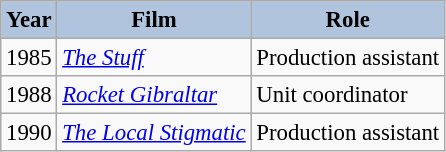<table class="wikitable" style="font-size:95%;">
<tr>
<th style="background:#B0C4DE;">Year</th>
<th style="background:#B0C4DE;">Film</th>
<th style="background:#B0C4DE;">Role</th>
</tr>
<tr>
<td>1985</td>
<td><em><a href='#'>The Stuff</a></em></td>
<td>Production assistant</td>
</tr>
<tr>
<td>1988</td>
<td><em><a href='#'>Rocket Gibraltar</a></em></td>
<td>Unit coordinator</td>
</tr>
<tr>
<td>1990</td>
<td><em><a href='#'>The Local Stigmatic</a></em></td>
<td>Production assistant</td>
</tr>
</table>
